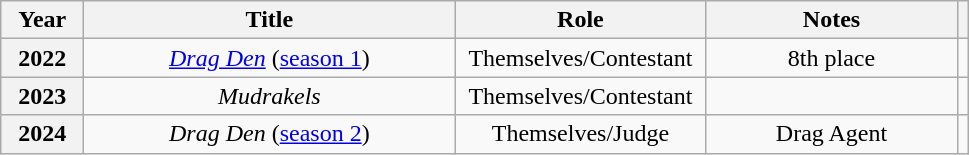<table class="wikitable plainrowheaders" style="text-align:center;">
<tr>
<th scope="col" style="width:03em;">Year</th>
<th scope="col" style="width:15em;">Title</th>
<th scope="col" style="width:10em;">Role</th>
<th scope="col" style="width:10em;">Notes</th>
<th></th>
</tr>
<tr>
<th scope="row" style="text-align:center">2022</th>
<td><em><a href='#'>Drag Den</a></em> (<a href='#'>season 1</a>)</td>
<td>Themselves/Contestant</td>
<td>8th place</td>
<td></td>
</tr>
<tr>
<th scope="row" style="text-align:center">2023</th>
<td><em>Mudrakels</em></td>
<td>Themselves/Contestant</td>
<td></td>
<td></td>
</tr>
<tr>
<th scope="row" style="text-align:center">2024</th>
<td><em>Drag Den</em> (<a href='#'>season 2</a>)</td>
<td>Themselves/Judge</td>
<td>Drag Agent</td>
<td></td>
</tr>
</table>
